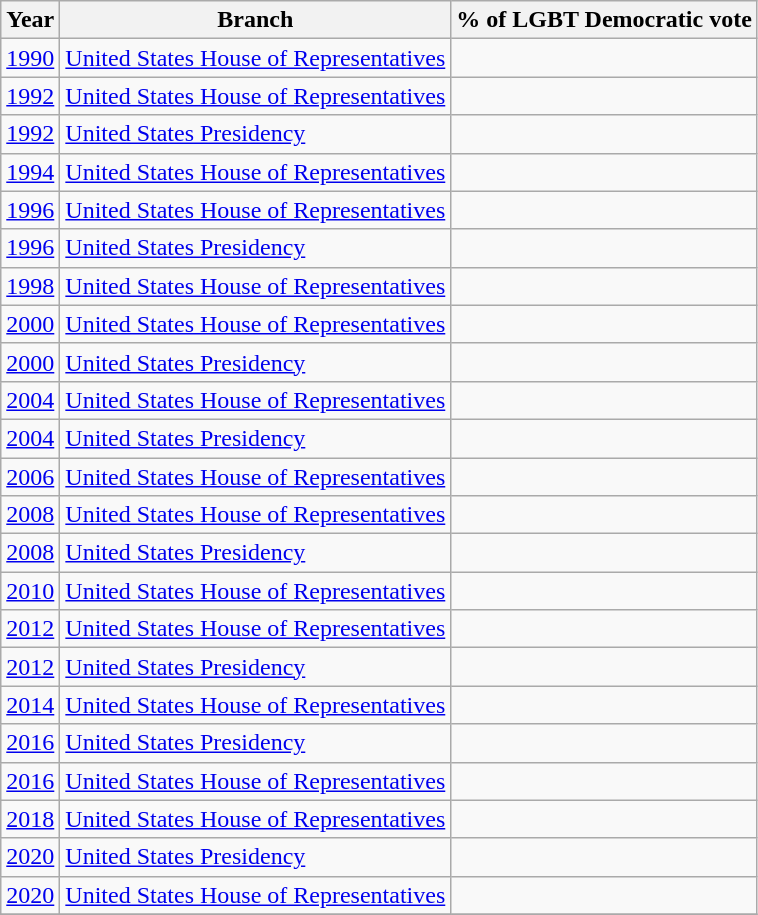<table class="wikitable sortable collapsible">
<tr>
<th>Year</th>
<th>Branch</th>
<th colspan="2">% of LGBT Democratic vote</th>
</tr>
<tr>
<td><a href='#'>1990</a></td>
<td><a href='#'>United States House of Representatives</a></td>
<td align=right></td>
</tr>
<tr>
<td><a href='#'>1992</a></td>
<td><a href='#'>United States House of Representatives</a></td>
<td align=right></td>
</tr>
<tr>
<td><a href='#'>1992</a></td>
<td><a href='#'>United States Presidency</a></td>
<td align=right></td>
</tr>
<tr>
<td><a href='#'>1994</a></td>
<td><a href='#'>United States House of Representatives</a></td>
<td align=right></td>
</tr>
<tr>
<td><a href='#'>1996</a></td>
<td><a href='#'>United States House of Representatives</a></td>
<td align=right></td>
</tr>
<tr>
<td><a href='#'>1996</a></td>
<td><a href='#'>United States Presidency</a></td>
<td align=right></td>
</tr>
<tr>
<td><a href='#'>1998</a></td>
<td><a href='#'>United States House of Representatives</a></td>
<td align=right></td>
</tr>
<tr>
<td><a href='#'>2000</a></td>
<td><a href='#'>United States House of Representatives</a></td>
<td align=right></td>
</tr>
<tr>
<td><a href='#'>2000</a></td>
<td><a href='#'>United States Presidency</a></td>
<td align=right></td>
</tr>
<tr>
<td><a href='#'>2004</a></td>
<td><a href='#'>United States House of Representatives</a></td>
<td align=right></td>
</tr>
<tr>
<td><a href='#'>2004</a></td>
<td><a href='#'>United States Presidency</a></td>
<td align=right></td>
</tr>
<tr>
<td><a href='#'>2006</a></td>
<td><a href='#'>United States House of Representatives</a></td>
<td align=right></td>
</tr>
<tr>
<td><a href='#'>2008</a></td>
<td><a href='#'>United States House of Representatives</a></td>
<td align=right></td>
</tr>
<tr>
<td><a href='#'>2008</a></td>
<td><a href='#'>United States Presidency</a></td>
<td align=right></td>
</tr>
<tr>
<td><a href='#'>2010</a></td>
<td><a href='#'>United States House of Representatives</a></td>
<td align=right></td>
</tr>
<tr>
<td><a href='#'>2012</a></td>
<td><a href='#'>United States House of Representatives</a></td>
<td align=right></td>
</tr>
<tr>
<td><a href='#'>2012</a></td>
<td><a href='#'>United States Presidency</a></td>
<td align=right></td>
</tr>
<tr>
<td><a href='#'>2014</a></td>
<td><a href='#'>United States House of Representatives</a></td>
<td align=right></td>
</tr>
<tr>
<td><a href='#'>2016</a></td>
<td><a href='#'>United States Presidency</a></td>
<td align=right></td>
</tr>
<tr>
<td><a href='#'>2016</a></td>
<td><a href='#'>United States House of Representatives</a></td>
<td align=right></td>
</tr>
<tr>
<td><a href='#'>2018</a></td>
<td><a href='#'>United States House of Representatives</a></td>
<td align=right></td>
</tr>
<tr>
<td><a href='#'>2020</a></td>
<td><a href='#'>United States Presidency</a></td>
<td align=right></td>
</tr>
<tr>
<td><a href='#'>2020</a></td>
<td><a href='#'>United States House of Representatives</a></td>
<td align=right></td>
</tr>
<tr>
</tr>
</table>
